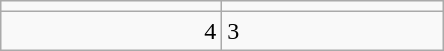<table class="wikitable">
<tr>
<td align="center" width="140"></td>
<td align="center" width="140"></td>
</tr>
<tr>
<td align="right">4</td>
<td>3</td>
</tr>
</table>
